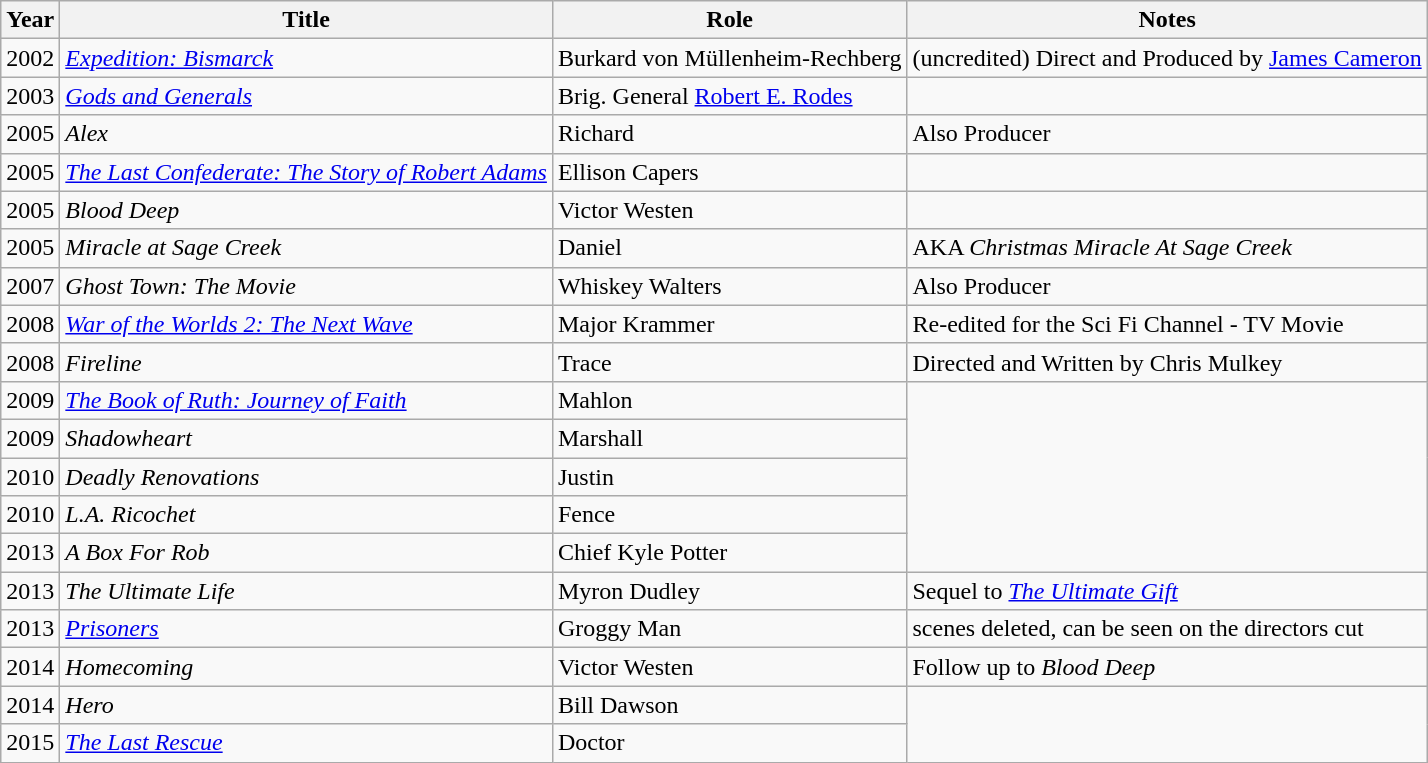<table class="wikitable sortable">
<tr>
<th>Year</th>
<th>Title</th>
<th>Role</th>
<th class="unsortable">Notes</th>
</tr>
<tr>
<td>2002</td>
<td><em><a href='#'>Expedition: Bismarck</a></em></td>
<td>Burkard von Müllenheim-Rechberg</td>
<td>(uncredited) Direct and Produced by <a href='#'>James Cameron</a></td>
</tr>
<tr>
<td>2003</td>
<td><em><a href='#'>Gods and Generals</a></em></td>
<td>Brig. General <a href='#'>Robert E. Rodes</a></td>
</tr>
<tr>
<td>2005</td>
<td><em>Alex</em></td>
<td>Richard</td>
<td>Also Producer</td>
</tr>
<tr>
<td>2005</td>
<td><em><a href='#'>The Last Confederate: The Story of Robert Adams</a></em></td>
<td>Ellison Capers</td>
<td></td>
</tr>
<tr>
<td>2005</td>
<td><em>Blood Deep</em></td>
<td>Victor Westen</td>
<td></td>
</tr>
<tr>
<td>2005</td>
<td><em>Miracle at Sage Creek</em></td>
<td>Daniel</td>
<td>AKA <em>Christmas Miracle At Sage Creek</em></td>
</tr>
<tr>
<td>2007</td>
<td><em>Ghost Town: The Movie</em></td>
<td>Whiskey Walters</td>
<td>Also Producer</td>
</tr>
<tr>
<td>2008</td>
<td><em><a href='#'>War of the Worlds 2: The Next Wave</a></em></td>
<td>Major Krammer</td>
<td>Re-edited for the Sci Fi Channel - TV Movie</td>
</tr>
<tr>
<td>2008</td>
<td><em>Fireline</em></td>
<td>Trace</td>
<td>Directed and Written by Chris Mulkey</td>
</tr>
<tr>
<td>2009</td>
<td><em><a href='#'>The Book of Ruth: Journey of Faith</a></em></td>
<td>Mahlon</td>
</tr>
<tr>
<td>2009</td>
<td><em>Shadowheart</em></td>
<td>Marshall</td>
</tr>
<tr>
<td>2010</td>
<td><em>Deadly Renovations</em></td>
<td>Justin</td>
</tr>
<tr>
<td>2010</td>
<td><em>L.A. Ricochet</em></td>
<td>Fence</td>
</tr>
<tr>
<td>2013</td>
<td><em>A Box For Rob</em></td>
<td>Chief Kyle Potter</td>
</tr>
<tr>
<td>2013</td>
<td><em>The Ultimate Life</em></td>
<td>Myron Dudley</td>
<td>Sequel to <em><a href='#'>The Ultimate Gift</a></em></td>
</tr>
<tr>
<td>2013</td>
<td><em><a href='#'>Prisoners</a></em></td>
<td>Groggy Man</td>
<td>scenes deleted, can be seen on the directors cut</td>
</tr>
<tr>
<td>2014</td>
<td><em>Homecoming</em></td>
<td>Victor Westen</td>
<td>Follow up to <em>Blood Deep</em></td>
</tr>
<tr>
<td>2014</td>
<td><em>Hero</em></td>
<td>Bill Dawson</td>
</tr>
<tr>
<td>2015</td>
<td><em><a href='#'>The Last Rescue</a></em></td>
<td>Doctor</td>
</tr>
</table>
